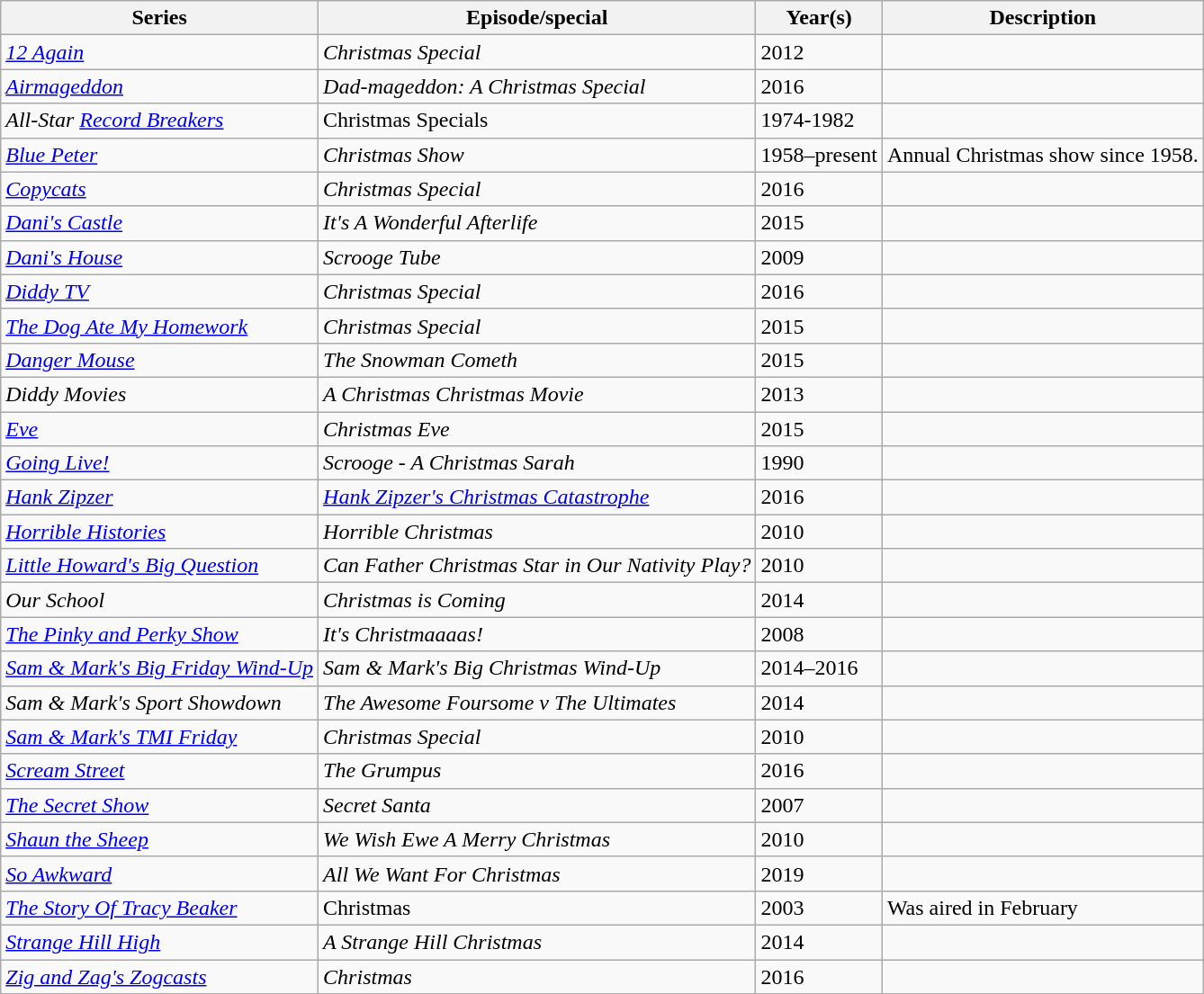<table class="wikitable sortable">
<tr>
<th>Series</th>
<th>Episode/special</th>
<th>Year(s)</th>
<th>Description</th>
</tr>
<tr>
<td><em><a href='#'>12 Again</a></em></td>
<td><em>Christmas Special</em></td>
<td>2012</td>
<td></td>
</tr>
<tr>
<td><em><a href='#'>Airmageddon</a></em></td>
<td><em>Dad-mageddon: A Christmas Special</em></td>
<td>2016</td>
<td></td>
</tr>
<tr>
<td><em>All-Star <a href='#'>Record Breakers</a></em></td>
<td>Christmas Specials</td>
<td>1974-1982</td>
<td></td>
</tr>
<tr>
<td><em><a href='#'>Blue Peter</a></em></td>
<td><em>Christmas Show</em></td>
<td>1958–present</td>
<td>Annual Christmas show since 1958.</td>
</tr>
<tr>
<td><em><a href='#'>Copycats</a></em></td>
<td><em>Christmas Special</em></td>
<td>2016</td>
<td></td>
</tr>
<tr>
<td><em><a href='#'>Dani's Castle</a></em></td>
<td><em>It's A Wonderful Afterlife</em></td>
<td>2015</td>
<td></td>
</tr>
<tr>
<td><em><a href='#'>Dani's House</a></em></td>
<td><em>Scrooge Tube</em></td>
<td>2009</td>
<td></td>
</tr>
<tr>
<td><em><a href='#'>Diddy TV</a></em></td>
<td><em>Christmas Special</em></td>
<td>2016</td>
<td></td>
</tr>
<tr>
<td><em><a href='#'>The Dog Ate My Homework</a></em></td>
<td><em>Christmas Special</em></td>
<td>2015</td>
<td></td>
</tr>
<tr>
<td><em><a href='#'>Danger Mouse</a></em></td>
<td><em>The Snowman Cometh</em></td>
<td>2015</td>
<td></td>
</tr>
<tr>
<td><em>Diddy Movies</em></td>
<td><em>A Christmas Christmas Movie</em></td>
<td>2013</td>
<td></td>
</tr>
<tr>
<td><em><a href='#'>Eve</a></em></td>
<td><em>Christmas Eve</em></td>
<td>2015</td>
<td></td>
</tr>
<tr>
<td><em><a href='#'>Going Live!</a></em></td>
<td><em>Scrooge - A Christmas Sarah</em></td>
<td>1990</td>
<td></td>
</tr>
<tr>
<td><em><a href='#'>Hank Zipzer</a></em></td>
<td><em><a href='#'>Hank Zipzer's Christmas Catastrophe</a></em></td>
<td>2016</td>
<td></td>
</tr>
<tr>
<td><em><a href='#'>Horrible Histories</a></em></td>
<td><em>Horrible Christmas</em></td>
<td>2010</td>
<td></td>
</tr>
<tr>
<td><em><a href='#'>Little Howard's Big Question</a></em></td>
<td><em>Can Father Christmas Star in Our Nativity Play?</em></td>
<td>2010</td>
<td></td>
</tr>
<tr>
<td><em>Our School</em></td>
<td><em>Christmas is Coming</em></td>
<td>2014</td>
<td></td>
</tr>
<tr>
<td><em><a href='#'>The Pinky and Perky Show</a></em></td>
<td><em>It's Christmaaaas!</em></td>
<td>2008</td>
<td></td>
</tr>
<tr>
<td><em><a href='#'>Sam & Mark's Big Friday Wind-Up</a></em></td>
<td><em>Sam & Mark's Big Christmas Wind-Up</em></td>
<td>2014–2016</td>
<td></td>
</tr>
<tr>
<td><em>Sam & Mark's Sport Showdown</em></td>
<td><em>The Awesome Foursome v The Ultimates</em></td>
<td>2014</td>
<td></td>
</tr>
<tr>
<td><em><a href='#'>Sam & Mark's TMI Friday</a></em></td>
<td><em>Christmas Special</em></td>
<td>2010</td>
<td></td>
</tr>
<tr>
<td><em><a href='#'>Scream Street</a></em></td>
<td><em>The Grumpus</em></td>
<td>2016</td>
<td></td>
</tr>
<tr>
<td><em><a href='#'>The Secret Show</a></em></td>
<td><em>Secret Santa</em></td>
<td>2007</td>
<td></td>
</tr>
<tr>
<td><em><a href='#'>Shaun the Sheep</a></em></td>
<td><em>We Wish Ewe A Merry Christmas</em></td>
<td>2010</td>
<td></td>
</tr>
<tr>
<td><em><a href='#'>So Awkward</a></em></td>
<td><em>All We Want For Christmas</em></td>
<td>2019</td>
<td></td>
</tr>
<tr>
<td><em><a href='#'>The Story Of Tracy Beaker</a></em></td>
<td>Christmas</td>
<td>2003</td>
<td>Was aired in February</td>
</tr>
<tr>
<td><em><a href='#'>Strange Hill High</a></em></td>
<td><em>A Strange Hill Christmas</em></td>
<td>2014</td>
<td></td>
</tr>
<tr>
<td><em><a href='#'>Zig and Zag's Zogcasts</a></em></td>
<td><em>Christmas</em></td>
<td>2016</td>
<td></td>
</tr>
</table>
